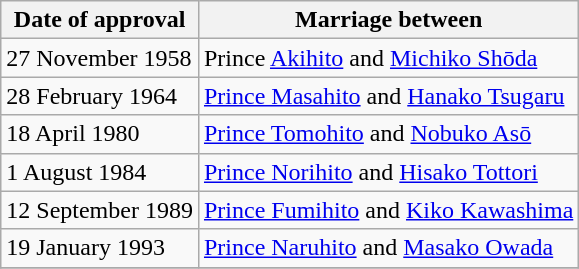<table class="wikitable">
<tr>
<th>Date of approval</th>
<th>Marriage between</th>
</tr>
<tr>
<td>27 November 1958</td>
<td>Prince <a href='#'>Akihito</a> and <a href='#'>Michiko Shōda</a></td>
</tr>
<tr>
<td>28 February 1964</td>
<td><a href='#'>Prince Masahito</a> and <a href='#'>Hanako Tsugaru</a></td>
</tr>
<tr>
<td>18 April 1980</td>
<td><a href='#'>Prince Tomohito</a> and <a href='#'>Nobuko Asō</a></td>
</tr>
<tr>
<td>1 August 1984</td>
<td><a href='#'>Prince Norihito</a> and <a href='#'>Hisako Tottori</a></td>
</tr>
<tr>
<td>12 September 1989</td>
<td><a href='#'>Prince Fumihito</a> and <a href='#'>Kiko Kawashima</a></td>
</tr>
<tr>
<td>19 January 1993</td>
<td><a href='#'>Prince Naruhito</a> and <a href='#'>Masako Owada</a></td>
</tr>
<tr>
</tr>
</table>
